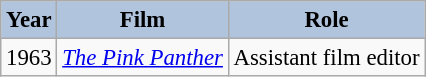<table class="wikitable" style="font-size:95%;">
<tr>
<th style="background:#B0C4DE;">Year</th>
<th style="background:#B0C4DE;">Film</th>
<th style="background:#B0C4DE;">Role</th>
</tr>
<tr>
<td>1963</td>
<td><em><a href='#'>The Pink Panther</a></em></td>
<td>Assistant film editor</td>
</tr>
</table>
